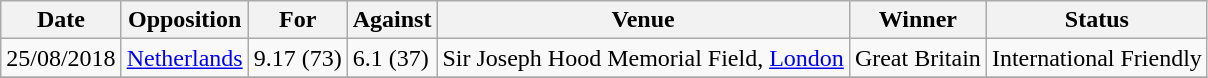<table class="wikitable sortable">
<tr>
<th>Date</th>
<th>Opposition</th>
<th>For</th>
<th>Against</th>
<th>Venue</th>
<th>Winner</th>
<th>Status</th>
</tr>
<tr>
<td>25/08/2018</td>
<td><a href='#'>Netherlands</a> </td>
<td>9.17 (73)</td>
<td>6.1 (37)</td>
<td>Sir Joseph Hood Memorial Field, <a href='#'>London</a></td>
<td>Great Britain</td>
<td>International Friendly</td>
</tr>
<tr>
</tr>
</table>
